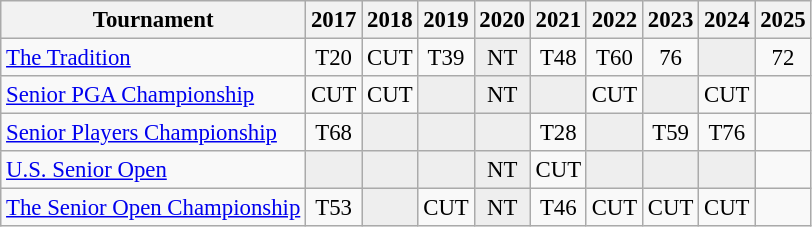<table class="wikitable" style="font-size:95%;text-align:center;">
<tr>
<th>Tournament</th>
<th>2017</th>
<th>2018</th>
<th>2019</th>
<th>2020</th>
<th>2021</th>
<th>2022</th>
<th>2023</th>
<th>2024</th>
<th>2025</th>
</tr>
<tr>
<td align=left><a href='#'>The Tradition</a></td>
<td>T20</td>
<td>CUT</td>
<td>T39</td>
<td style="background:#eeeeee;">NT</td>
<td>T48</td>
<td>T60</td>
<td>76</td>
<td style="background:#eeeeee;"></td>
<td>72</td>
</tr>
<tr>
<td align=left><a href='#'>Senior PGA Championship</a></td>
<td>CUT</td>
<td>CUT</td>
<td style="background:#eeeeee;"></td>
<td style="background:#eeeeee;">NT</td>
<td style="background:#eeeeee;"></td>
<td>CUT</td>
<td style="background:#eeeeee;"></td>
<td>CUT</td>
<td></td>
</tr>
<tr>
<td align=left><a href='#'>Senior Players Championship</a></td>
<td>T68</td>
<td style="background:#eeeeee;"></td>
<td style="background:#eeeeee;"></td>
<td style="background:#eeeeee;"></td>
<td>T28</td>
<td style="background:#eeeeee;"></td>
<td>T59</td>
<td>T76</td>
<td></td>
</tr>
<tr>
<td align=left><a href='#'>U.S. Senior Open</a></td>
<td style="background:#eeeeee;"></td>
<td style="background:#eeeeee;"></td>
<td style="background:#eeeeee;"></td>
<td style="background:#eeeeee;">NT</td>
<td>CUT</td>
<td style="background:#eeeeee;"></td>
<td style="background:#eeeeee;"></td>
<td style="background:#eeeeee;"></td>
<td></td>
</tr>
<tr>
<td align=left><a href='#'>The Senior Open Championship</a></td>
<td>T53</td>
<td style="background:#eeeeee;"></td>
<td>CUT</td>
<td style="background:#eeeeee;">NT</td>
<td>T46</td>
<td>CUT</td>
<td>CUT</td>
<td>CUT</td>
<td></td>
</tr>
</table>
